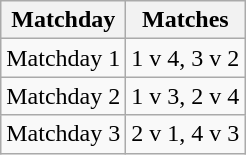<table class="wikitable" style="text-align:center">
<tr>
<th>Matchday</th>
<th>Matches</th>
</tr>
<tr>
<td>Matchday 1</td>
<td>1 v 4, 3 v 2</td>
</tr>
<tr>
<td>Matchday 2</td>
<td>1 v 3, 2 v 4</td>
</tr>
<tr>
<td>Matchday 3</td>
<td>2 v 1, 4 v 3</td>
</tr>
</table>
